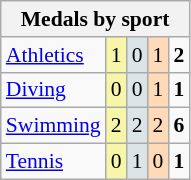<table class="wikitable" style="font-size:90%; text-align:center;">
<tr>
<th colspan="5">Medals by sport</th>
</tr>
<tr>
<td align="left"><a href='#'>Athletics</a></td>
<td style="background:#F7F6A8;">1</td>
<td style="background:#DCE5E5;">0</td>
<td style="background:#FFDAB9;">1</td>
<td><strong>2</strong></td>
</tr>
<tr>
<td align="left"><a href='#'>Diving</a></td>
<td style="background:#F7F6A8;">0</td>
<td style="background:#DCE5E5;">0</td>
<td style="background:#FFDAB9;">1</td>
<td><strong>1</strong></td>
</tr>
<tr>
<td align="left"><a href='#'>Swimming</a></td>
<td style="background:#F7F6A8;">2</td>
<td style="background:#DCE5E5;">2</td>
<td style="background:#FFDAB9;">2</td>
<td><strong>6</strong></td>
</tr>
<tr>
<td align="left"><a href='#'>Tennis</a></td>
<td style="background:#F7F6A8;">0</td>
<td style="background:#DCE5E5;">1</td>
<td style="background:#FFDAB9;">0</td>
<td><strong>1</strong></td>
</tr>
</table>
